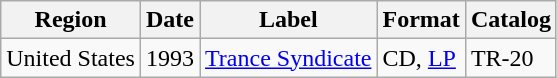<table class="wikitable">
<tr>
<th>Region</th>
<th>Date</th>
<th>Label</th>
<th>Format</th>
<th>Catalog</th>
</tr>
<tr>
<td>United States</td>
<td>1993</td>
<td><a href='#'>Trance Syndicate</a></td>
<td>CD, <a href='#'>LP</a></td>
<td>TR-20</td>
</tr>
</table>
